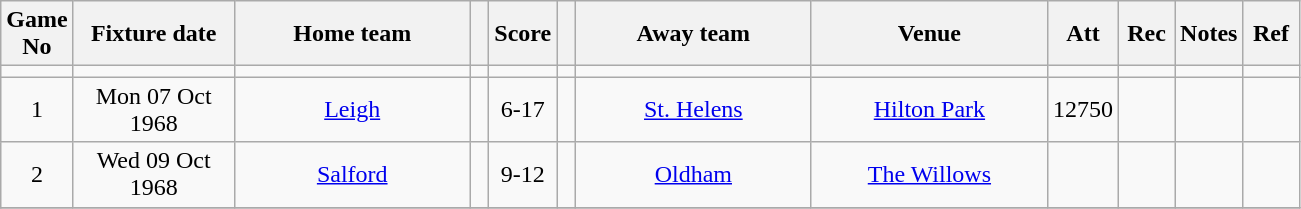<table class="wikitable" style="text-align:center;">
<tr>
<th width=20 abbr="No">Game No</th>
<th width=100 abbr="Date">Fixture date</th>
<th width=150 abbr="Home team">Home team</th>
<th width=5 abbr="space"></th>
<th width=20 abbr="Score">Score</th>
<th width=5 abbr="space"></th>
<th width=150 abbr="Away team">Away team</th>
<th width=150 abbr="Venue">Venue</th>
<th width=30 abbr="Att">Att</th>
<th width=30 abbr="Rec">Rec</th>
<th width=20 abbr="Notes">Notes</th>
<th width=30 abbr="Ref">Ref</th>
</tr>
<tr>
<td></td>
<td></td>
<td></td>
<td></td>
<td></td>
<td></td>
<td></td>
<td></td>
<td></td>
<td></td>
<td></td>
</tr>
<tr>
<td>1</td>
<td>Mon 07 Oct 1968</td>
<td><a href='#'>Leigh</a></td>
<td></td>
<td>6-17</td>
<td></td>
<td><a href='#'>St. Helens</a></td>
<td><a href='#'>Hilton Park</a></td>
<td>12750</td>
<td></td>
<td></td>
<td></td>
</tr>
<tr>
<td>2</td>
<td>Wed 09 Oct 1968</td>
<td><a href='#'>Salford</a></td>
<td></td>
<td>9-12</td>
<td></td>
<td><a href='#'>Oldham</a></td>
<td><a href='#'>The Willows</a></td>
<td></td>
<td></td>
<td></td>
<td></td>
</tr>
<tr>
</tr>
</table>
